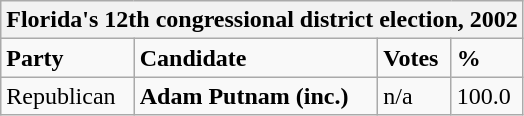<table class="wikitable">
<tr>
<th colspan="4">Florida's 12th congressional district election, 2002</th>
</tr>
<tr>
<td><strong>Party</strong></td>
<td><strong>Candidate</strong></td>
<td><strong>Votes</strong></td>
<td><strong>%</strong></td>
</tr>
<tr>
<td>Republican</td>
<td><strong>Adam Putnam (inc.)</strong></td>
<td>n/a</td>
<td>100.0</td>
</tr>
</table>
